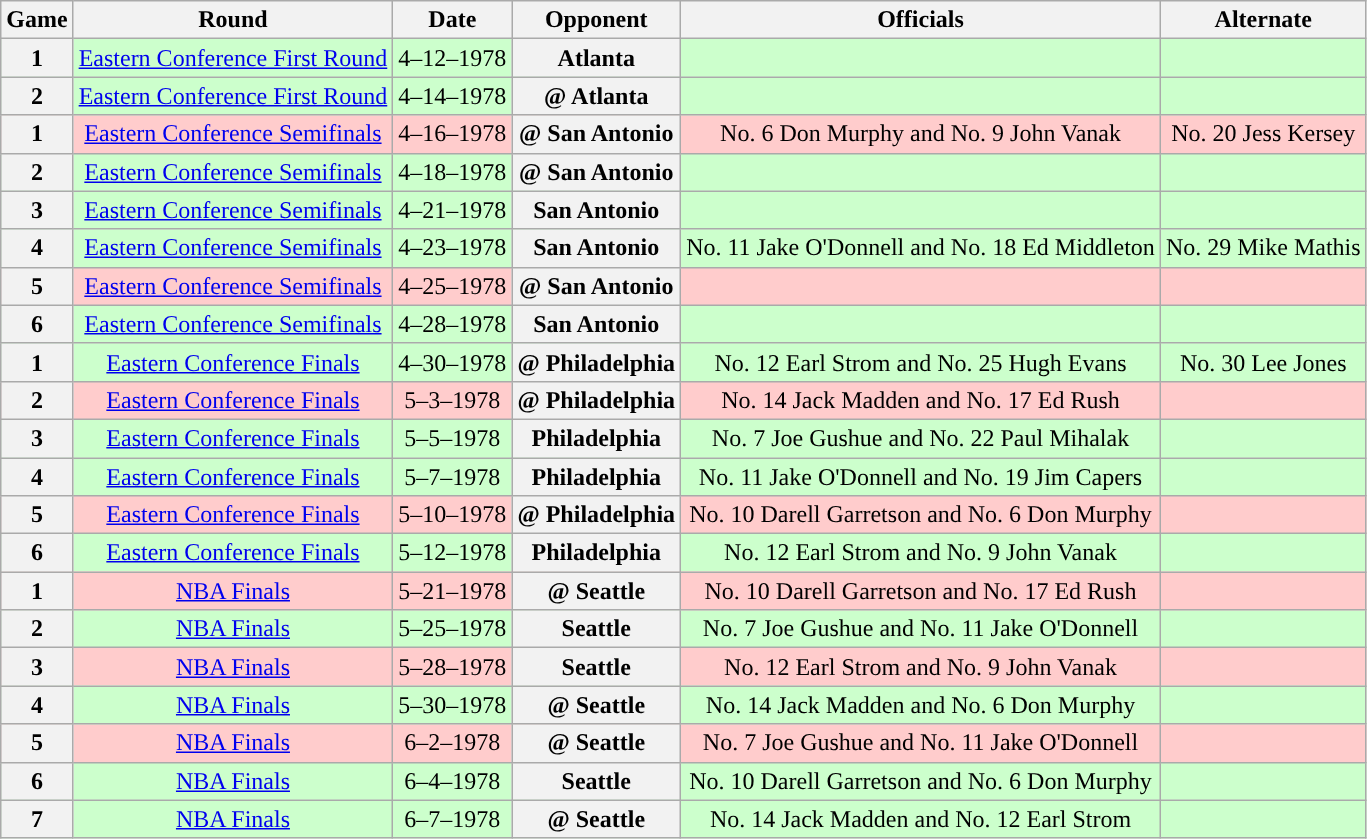<table class="wikitable">
<tr>
<th>Game</th>
<th>Round</th>
<th>Date</th>
<th>Opponent</th>
<th>Officials</th>
<th>Alternate</th>
</tr>
<tr align="center" bgcolor="#ccffcc">
<th>1</th>
<td><a href='#'>Eastern Conference First Round</a></td>
<td>4–12–1978</td>
<th>Atlanta</th>
<td></td>
<td></td>
</tr>
<tr align="center" bgcolor="#ccffcc">
<th>2</th>
<td><a href='#'>Eastern Conference First Round</a></td>
<td>4–14–1978</td>
<th>@ Atlanta</th>
<td></td>
<td></td>
</tr>
<tr align="center" bgcolor="#ffcccc">
<th>1</th>
<td><a href='#'>Eastern Conference Semifinals</a></td>
<td>4–16–1978</td>
<th>@ San Antonio</th>
<td>No. 6 Don Murphy and No. 9 John Vanak</td>
<td>No. 20 Jess Kersey</td>
</tr>
<tr align="center" bgcolor="#ccffcc">
<th>2</th>
<td><a href='#'>Eastern Conference Semifinals</a></td>
<td>4–18–1978</td>
<th>@ San Antonio</th>
<td></td>
<td></td>
</tr>
<tr align="center" bgcolor="#ccffcc">
<th>3</th>
<td><a href='#'>Eastern Conference Semifinals</a></td>
<td>4–21–1978</td>
<th>San Antonio</th>
<td></td>
<td></td>
</tr>
<tr align="center" bgcolor="#ccffcc">
<th>4</th>
<td><a href='#'>Eastern Conference Semifinals</a></td>
<td>4–23–1978</td>
<th>San Antonio</th>
<td>No. 11 Jake O'Donnell and No. 18 Ed Middleton</td>
<td>No. 29 Mike Mathis</td>
</tr>
<tr align="center" bgcolor="#ffcccc">
<th>5</th>
<td><a href='#'>Eastern Conference Semifinals</a></td>
<td>4–25–1978</td>
<th>@ San Antonio</th>
<td></td>
<td></td>
</tr>
<tr align="center" bgcolor="#ccffcc">
<th>6</th>
<td><a href='#'>Eastern Conference Semifinals</a></td>
<td>4–28–1978</td>
<th>San Antonio</th>
<td></td>
<td></td>
</tr>
<tr align="center" bgcolor="#ccffcc">
<th>1</th>
<td><a href='#'>Eastern Conference Finals</a></td>
<td>4–30–1978</td>
<th>@ Philadelphia</th>
<td>No. 12 Earl Strom and No. 25 Hugh Evans</td>
<td>No. 30 Lee Jones</td>
</tr>
<tr align="center" bgcolor="#ffcccc">
<th>2</th>
<td><a href='#'>Eastern Conference Finals</a></td>
<td>5–3–1978</td>
<th>@ Philadelphia</th>
<td>No. 14 Jack Madden and No. 17 Ed Rush</td>
<td></td>
</tr>
<tr align="center" bgcolor="#ccffcc">
<th>3</th>
<td><a href='#'>Eastern Conference Finals</a></td>
<td>5–5–1978</td>
<th>Philadelphia</th>
<td>No. 7 Joe Gushue and No. 22 Paul Mihalak</td>
<td></td>
</tr>
<tr align="center" bgcolor="#ccffcc">
<th>4</th>
<td><a href='#'>Eastern Conference Finals</a></td>
<td>5–7–1978</td>
<th>Philadelphia</th>
<td>No. 11 Jake O'Donnell and No. 19 Jim Capers</td>
<td></td>
</tr>
<tr align="center" bgcolor="#ffcccc">
<th>5</th>
<td><a href='#'>Eastern Conference Finals</a></td>
<td>5–10–1978</td>
<th>@ Philadelphia</th>
<td>No. 10 Darell Garretson and No. 6 Don Murphy</td>
<td></td>
</tr>
<tr align="center" bgcolor="#ccffcc">
<th>6</th>
<td><a href='#'>Eastern Conference Finals</a></td>
<td>5–12–1978</td>
<th>Philadelphia</th>
<td>No. 12 Earl Strom and No. 9 John Vanak</td>
<td></td>
</tr>
<tr align="center" bgcolor="#ffcccc">
<th>1</th>
<td><a href='#'>NBA Finals</a></td>
<td>5–21–1978</td>
<th>@ Seattle</th>
<td>No. 10 Darell Garretson and No. 17 Ed Rush</td>
<td></td>
</tr>
<tr align="center" bgcolor="#ccffcc">
<th>2</th>
<td><a href='#'>NBA Finals</a></td>
<td>5–25–1978</td>
<th>Seattle</th>
<td>No. 7 Joe Gushue and No. 11 Jake O'Donnell</td>
<td></td>
</tr>
<tr align="center" bgcolor="#ffcccc">
<th>3</th>
<td><a href='#'>NBA Finals</a></td>
<td>5–28–1978</td>
<th>Seattle</th>
<td>No. 12 Earl Strom and No. 9 John Vanak</td>
<td></td>
</tr>
<tr align="center" bgcolor="#ccffcc">
<th>4</th>
<td><a href='#'>NBA Finals</a></td>
<td>5–30–1978</td>
<th>@ Seattle</th>
<td>No. 14 Jack Madden and No. 6 Don Murphy</td>
<td></td>
</tr>
<tr align="center" bgcolor="#ffcccc">
<th>5</th>
<td><a href='#'>NBA Finals</a></td>
<td>6–2–1978</td>
<th>@ Seattle</th>
<td>No. 7 Joe Gushue and No. 11 Jake O'Donnell</td>
<td></td>
</tr>
<tr align="center" bgcolor="#ccffcc">
<th>6</th>
<td><a href='#'>NBA Finals</a></td>
<td>6–4–1978</td>
<th>Seattle</th>
<td>No. 10 Darell Garretson and No. 6 Don Murphy</td>
<td></td>
</tr>
<tr align="center" bgcolor="#ccffcc">
<th>7</th>
<td><a href='#'>NBA Finals</a></td>
<td>6–7–1978</td>
<th>@ Seattle</th>
<td>No. 14 Jack Madden and No. 12 Earl Strom</td>
<td></td>
</tr>
</table>
